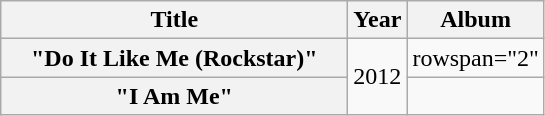<table class="wikitable plainrowheaders" style="text-align:center;">
<tr>
<th scope="col" style="width:14em;">Title</th>
<th scope="col">Year</th>
<th scope="col">Album</th>
</tr>
<tr>
<th scope="row">"Do It Like Me (Rockstar)"</th>
<td rowspan="2">2012</td>
<td>rowspan="2" </td>
</tr>
<tr>
<th scope="row">"I Am Me"</th>
</tr>
</table>
